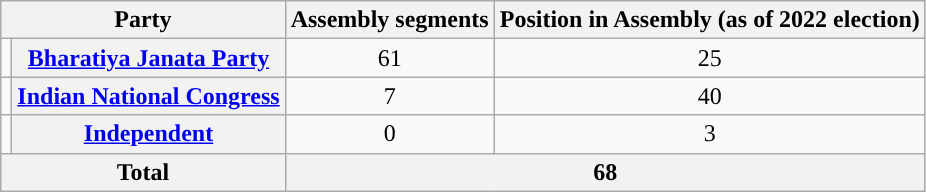<table class="wikitable" style="text-align:center">
<tr>
<th colspan=2>Party</th>
<th>Assembly segments</th>
<th>Position in Assembly (as of 2022 election)</th>
</tr>
<tr>
<td></td>
<th><a href='#'>Bharatiya Janata Party</a></th>
<td>61</td>
<td>25</td>
</tr>
<tr>
<td></td>
<th><a href='#'>Indian National Congress</a></th>
<td>7</td>
<td>40</td>
</tr>
<tr>
<td></td>
<th><a href='#'>Independent</a></th>
<td>0</td>
<td>3</td>
</tr>
<tr>
<th colspan=2>Total</th>
<th colspan=2>68</th>
</tr>
</table>
